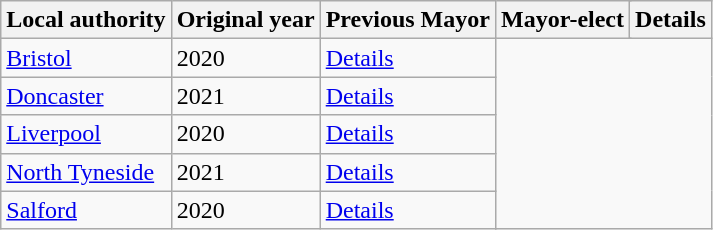<table class="wikitable">
<tr>
<th>Local authority</th>
<th>Original year</th>
<th colspan="2">Previous Mayor</th>
<th colspan="2">Mayor-elect</th>
<th>Details</th>
</tr>
<tr>
<td><a href='#'>Bristol</a></td>
<td>2020<br>
</td>
<td><a href='#'>Details</a></td>
</tr>
<tr>
<td><a href='#'>Doncaster</a></td>
<td>2021<br>
</td>
<td><a href='#'>Details</a></td>
</tr>
<tr>
<td><a href='#'>Liverpool</a></td>
<td>2020<br>
</td>
<td><a href='#'>Details</a></td>
</tr>
<tr>
<td><a href='#'>North Tyneside</a></td>
<td>2021<br>
</td>
<td><a href='#'>Details</a></td>
</tr>
<tr>
<td><a href='#'>Salford</a></td>
<td>2020<br>
</td>
<td><a href='#'>Details</a></td>
</tr>
</table>
